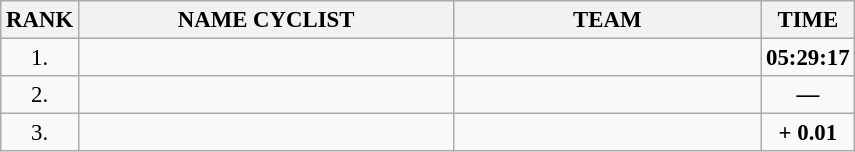<table class="wikitable" style="font-size:95%;">
<tr>
<th>RANK</th>
<th align="left" style="width: 16em">NAME CYCLIST</th>
<th align="left" style="width: 13em">TEAM</th>
<th>TIME</th>
</tr>
<tr>
<td align="center">1.</td>
<td></td>
<td></td>
<td align="center"><strong>05:29:17</strong></td>
</tr>
<tr>
<td align="center">2.</td>
<td></td>
<td></td>
<td align="center"><strong>—</strong></td>
</tr>
<tr>
<td align="center">3.</td>
<td></td>
<td></td>
<td align="center"><strong>+ 0.01</strong></td>
</tr>
</table>
